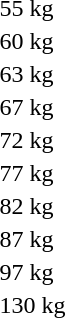<table>
<tr>
<td rowspan=2>55 kg<br></td>
<td rowspan=2></td>
<td rowspan=2></td>
<td></td>
</tr>
<tr>
<td></td>
</tr>
<tr>
<td rowspan=2>60 kg<br></td>
<td rowspan=2></td>
<td rowspan=2></td>
<td></td>
</tr>
<tr>
<td></td>
</tr>
<tr>
<td rowspan=2>63 kg<br></td>
<td rowspan=2></td>
<td rowspan=2></td>
<td></td>
</tr>
<tr>
<td></td>
</tr>
<tr>
<td rowspan=2>67 kg<br></td>
<td rowspan=2></td>
<td rowspan=2></td>
<td></td>
</tr>
<tr>
<td></td>
</tr>
<tr>
<td rowspan=2>72 kg<br></td>
<td rowspan=2></td>
<td rowspan=2></td>
<td></td>
</tr>
<tr>
<td></td>
</tr>
<tr>
<td rowspan=2>77 kg<br></td>
<td rowspan=2></td>
<td rowspan=2></td>
<td></td>
</tr>
<tr>
<td></td>
</tr>
<tr>
<td rowspan=2>82 kg<br></td>
<td rowspan=2></td>
<td rowspan=2></td>
<td></td>
</tr>
<tr>
<td></td>
</tr>
<tr>
<td rowspan=2>87 kg<br></td>
<td rowspan=2></td>
<td rowspan=2></td>
<td></td>
</tr>
<tr>
<td></td>
</tr>
<tr>
<td rowspan=2>97 kg<br></td>
<td rowspan=2></td>
<td rowspan=2></td>
<td></td>
</tr>
<tr>
<td></td>
</tr>
<tr>
<td rowspan=2>130 kg<br></td>
<td rowspan=2></td>
<td rowspan=2></td>
<td></td>
</tr>
<tr>
<td></td>
</tr>
</table>
